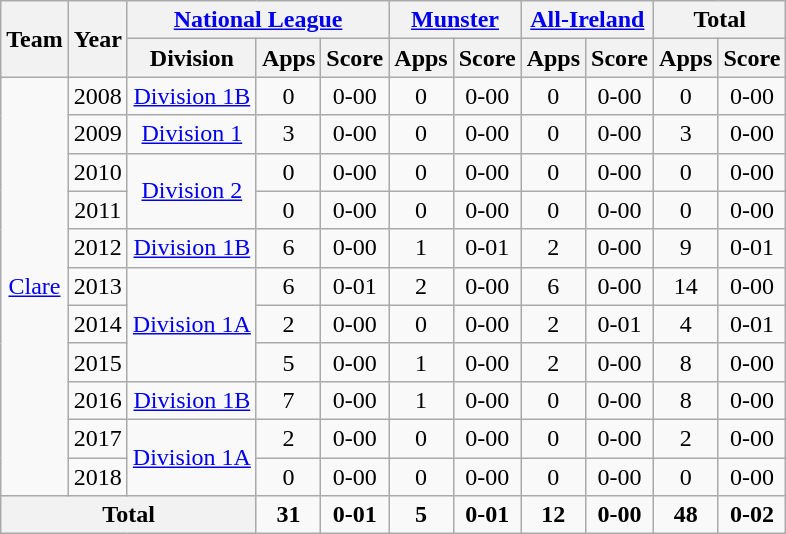<table class="wikitable" style="text-align:center">
<tr>
<th rowspan="2">Team</th>
<th rowspan="2">Year</th>
<th colspan="3"><a href='#'>National League</a></th>
<th colspan="2"><a href='#'>Munster</a></th>
<th colspan="2"><a href='#'>All-Ireland</a></th>
<th colspan="2">Total</th>
</tr>
<tr>
<th>Division</th>
<th>Apps</th>
<th>Score</th>
<th>Apps</th>
<th>Score</th>
<th>Apps</th>
<th>Score</th>
<th>Apps</th>
<th>Score</th>
</tr>
<tr>
<td rowspan="11"><a href='#'>Clare</a></td>
<td>2008</td>
<td rowspan="1"><a href='#'>Division 1B</a></td>
<td>0</td>
<td>0-00</td>
<td>0</td>
<td>0-00</td>
<td>0</td>
<td>0-00</td>
<td>0</td>
<td>0-00</td>
</tr>
<tr>
<td>2009</td>
<td rowspan="1"><a href='#'>Division 1</a></td>
<td>3</td>
<td>0-00</td>
<td>0</td>
<td>0-00</td>
<td>0</td>
<td>0-00</td>
<td>3</td>
<td>0-00</td>
</tr>
<tr>
<td>2010</td>
<td rowspan="2"><a href='#'>Division 2</a></td>
<td>0</td>
<td>0-00</td>
<td>0</td>
<td>0-00</td>
<td>0</td>
<td>0-00</td>
<td>0</td>
<td>0-00</td>
</tr>
<tr>
<td>2011</td>
<td>0</td>
<td>0-00</td>
<td>0</td>
<td>0-00</td>
<td>0</td>
<td>0-00</td>
<td>0</td>
<td>0-00</td>
</tr>
<tr>
<td>2012</td>
<td rowspan="1"><a href='#'>Division 1B</a></td>
<td>6</td>
<td>0-00</td>
<td>1</td>
<td>0-01</td>
<td>2</td>
<td>0-00</td>
<td>9</td>
<td>0-01</td>
</tr>
<tr>
<td>2013</td>
<td rowspan="3"><a href='#'>Division 1A</a></td>
<td>6</td>
<td>0-01</td>
<td>2</td>
<td>0-00</td>
<td>6</td>
<td>0-00</td>
<td>14</td>
<td>0-00</td>
</tr>
<tr>
<td>2014</td>
<td>2</td>
<td>0-00</td>
<td>0</td>
<td>0-00</td>
<td>2</td>
<td>0-01</td>
<td>4</td>
<td>0-01</td>
</tr>
<tr>
<td>2015</td>
<td>5</td>
<td>0-00</td>
<td>1</td>
<td>0-00</td>
<td>2</td>
<td>0-00</td>
<td>8</td>
<td>0-00</td>
</tr>
<tr>
<td>2016</td>
<td rowspan="1"><a href='#'>Division 1B</a></td>
<td>7</td>
<td>0-00</td>
<td>1</td>
<td>0-00</td>
<td>0</td>
<td>0-00</td>
<td>8</td>
<td>0-00</td>
</tr>
<tr>
<td>2017</td>
<td rowspan="2"><a href='#'>Division 1A</a></td>
<td>2</td>
<td>0-00</td>
<td>0</td>
<td>0-00</td>
<td>0</td>
<td>0-00</td>
<td>2</td>
<td>0-00</td>
</tr>
<tr>
<td>2018</td>
<td>0</td>
<td>0-00</td>
<td>0</td>
<td>0-00</td>
<td>0</td>
<td>0-00</td>
<td>0</td>
<td>0-00</td>
</tr>
<tr>
<th colspan="3">Total</th>
<td><strong>31</strong></td>
<td><strong>0-01</strong></td>
<td><strong>5</strong></td>
<td><strong>0-01</strong></td>
<td><strong>12</strong></td>
<td><strong>0-00</strong></td>
<td><strong>48</strong></td>
<td><strong>0-02</strong></td>
</tr>
</table>
